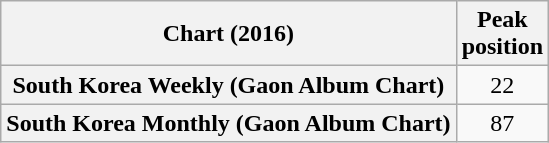<table class="wikitable plainrowheaders" style="text-align:center;">
<tr>
<th>Chart (2016)</th>
<th>Peak<br>position</th>
</tr>
<tr>
<th scope="row">South Korea Weekly (Gaon Album Chart)</th>
<td>22</td>
</tr>
<tr>
<th scope="row">South Korea Monthly (Gaon Album Chart)</th>
<td>87</td>
</tr>
</table>
